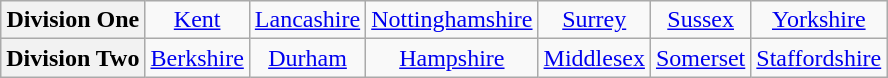<table class="wikitable" style="text-align: center" style="font-size: 95%; border: 1px #aaaaaa solid; border-collapse: collapse; clear:center;">
<tr>
<th>Division One</th>
<td><a href='#'>Kent</a></td>
<td><a href='#'>Lancashire</a></td>
<td><a href='#'>Nottinghamshire</a></td>
<td><a href='#'>Surrey</a></td>
<td><a href='#'>Sussex</a></td>
<td><a href='#'>Yorkshire</a></td>
</tr>
<tr>
<th>Division Two</th>
<td><a href='#'>Berkshire</a></td>
<td><a href='#'>Durham</a></td>
<td><a href='#'>Hampshire</a></td>
<td><a href='#'>Middlesex</a></td>
<td><a href='#'>Somerset</a></td>
<td><a href='#'>Staffordshire</a></td>
</tr>
</table>
